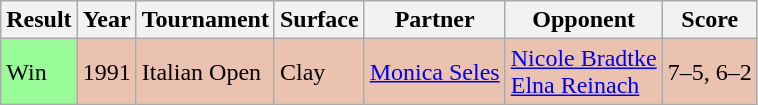<table class="sortable wikitable">
<tr>
<th>Result</th>
<th>Year</th>
<th>Tournament</th>
<th>Surface</th>
<th>Partner</th>
<th>Opponent</th>
<th class=unsortable>Score</th>
</tr>
<tr bgcolor=#EBC2AF>
<td bgcolor=98FB98>Win</td>
<td>1991</td>
<td>Italian Open</td>
<td>Clay</td>
<td> <a href='#'>Monica Seles</a></td>
<td> <a href='#'>Nicole Bradtke</a> <br>  <a href='#'>Elna Reinach</a></td>
<td>7–5, 6–2</td>
</tr>
</table>
